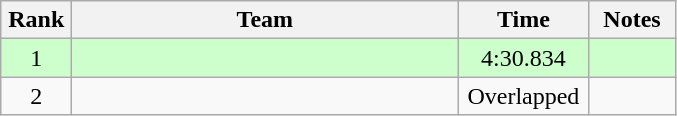<table class=wikitable style="text-align:center">
<tr>
<th width=40>Rank</th>
<th width=250>Team</th>
<th width=80>Time</th>
<th width=50>Notes</th>
</tr>
<tr bgcolor="ccffcc">
<td>1</td>
<td align=left></td>
<td>4:30.834</td>
<td></td>
</tr>
<tr>
<td>2</td>
<td align=left></td>
<td>Overlapped</td>
<td></td>
</tr>
</table>
